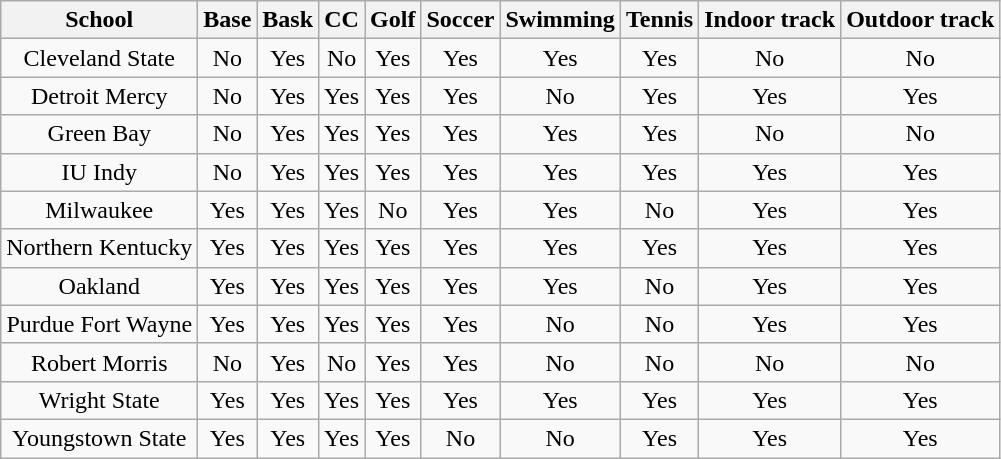<table class="wikitable" style="text-align:center">
<tr>
<th>School</th>
<th>Base</th>
<th>Bask</th>
<th>CC</th>
<th>Golf</th>
<th>Soccer</th>
<th>Swimming</th>
<th>Tennis</th>
<th>Indoor track</th>
<th>Outdoor track</th>
</tr>
<tr>
<td>Cleveland State</td>
<td>No</td>
<td>Yes</td>
<td>No</td>
<td>Yes</td>
<td>Yes</td>
<td>Yes</td>
<td>Yes</td>
<td>No</td>
<td>No</td>
</tr>
<tr>
<td>Detroit Mercy</td>
<td>No</td>
<td>Yes</td>
<td>Yes</td>
<td>Yes</td>
<td>Yes</td>
<td>No</td>
<td>Yes</td>
<td>Yes</td>
<td>Yes</td>
</tr>
<tr>
<td>Green Bay</td>
<td>No</td>
<td>Yes</td>
<td>Yes</td>
<td>Yes</td>
<td>Yes</td>
<td>Yes</td>
<td>Yes</td>
<td>No</td>
<td>No</td>
</tr>
<tr>
<td>IU Indy</td>
<td>No</td>
<td>Yes</td>
<td>Yes</td>
<td>Yes</td>
<td>Yes</td>
<td>Yes</td>
<td>Yes</td>
<td>Yes</td>
<td>Yes</td>
</tr>
<tr>
<td>Milwaukee</td>
<td>Yes</td>
<td>Yes</td>
<td>Yes</td>
<td>No</td>
<td>Yes</td>
<td>Yes</td>
<td>No</td>
<td>Yes</td>
<td>Yes</td>
</tr>
<tr>
<td>Northern Kentucky</td>
<td>Yes</td>
<td>Yes</td>
<td>Yes</td>
<td>Yes</td>
<td>Yes</td>
<td>Yes</td>
<td>Yes</td>
<td>Yes</td>
<td>Yes</td>
</tr>
<tr>
<td>Oakland</td>
<td>Yes</td>
<td>Yes</td>
<td>Yes</td>
<td>Yes</td>
<td>Yes</td>
<td>Yes</td>
<td>No</td>
<td>Yes</td>
<td>Yes</td>
</tr>
<tr>
<td>Purdue Fort Wayne</td>
<td>Yes</td>
<td>Yes</td>
<td>Yes</td>
<td>Yes</td>
<td>Yes</td>
<td>No</td>
<td>No</td>
<td>Yes</td>
<td>Yes</td>
</tr>
<tr>
<td>Robert Morris</td>
<td>No</td>
<td>Yes</td>
<td>No</td>
<td>Yes</td>
<td>Yes</td>
<td>No</td>
<td>No</td>
<td>No</td>
<td>No</td>
</tr>
<tr>
<td>Wright State</td>
<td>Yes</td>
<td>Yes</td>
<td>Yes</td>
<td>Yes</td>
<td>Yes</td>
<td>Yes</td>
<td>Yes</td>
<td>Yes</td>
<td>Yes</td>
</tr>
<tr>
<td>Youngstown State</td>
<td>Yes</td>
<td>Yes</td>
<td>Yes</td>
<td>Yes</td>
<td>No</td>
<td>No</td>
<td>Yes</td>
<td>Yes</td>
<td>Yes</td>
</tr>
</table>
